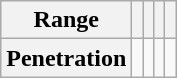<table class="wikitable">
<tr>
<th>Range</th>
<th></th>
<th></th>
<th></th>
<th></th>
</tr>
<tr>
<th>Penetration</th>
<td></td>
<td></td>
<td></td>
<td></td>
</tr>
</table>
